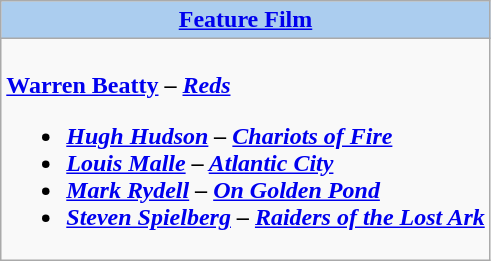<table class=wikitable style="width="100%">
<tr>
<th colspan="2" style="background:#abcdef;"><a href='#'>Feature Film</a></th>
</tr>
<tr>
<td colspan="2" style="vertical-align:top;"><br><strong><a href='#'>Warren Beatty</a> – <em><a href='#'>Reds</a><strong><em><ul><li><a href='#'>Hugh Hudson</a> – </em><a href='#'>Chariots of Fire</a><em></li><li><a href='#'>Louis Malle</a> – </em><a href='#'>Atlantic City</a><em></li><li><a href='#'>Mark Rydell</a> – </em><a href='#'>On Golden Pond</a><em></li><li><a href='#'>Steven Spielberg</a> – </em><a href='#'>Raiders of the Lost Ark</a><em></li></ul></td>
</tr>
</table>
